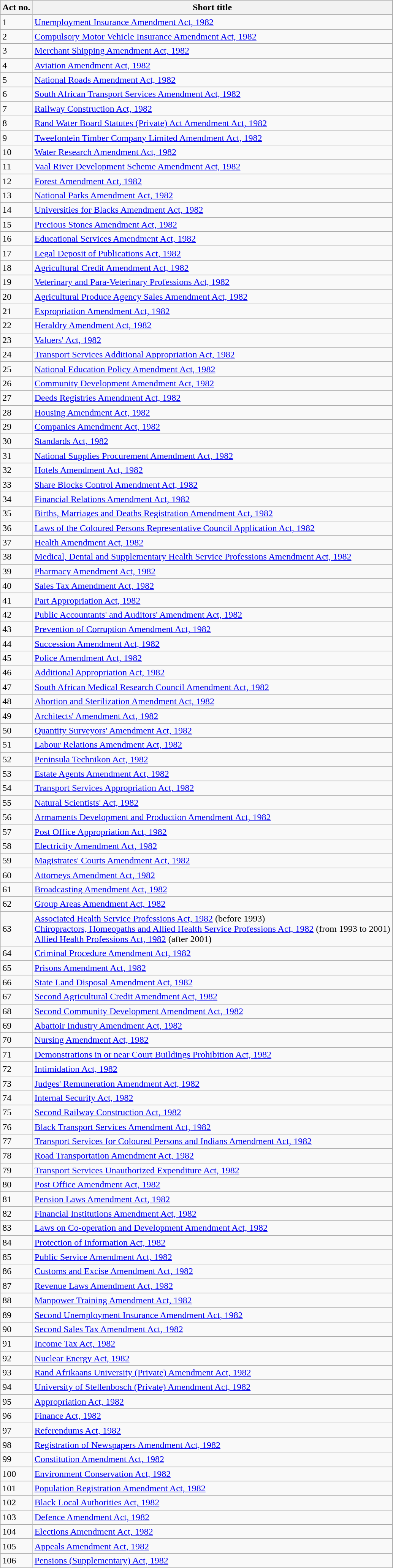<table class="wikitable sortable">
<tr>
<th>Act no.</th>
<th>Short title</th>
</tr>
<tr>
<td>1</td>
<td><a href='#'>Unemployment Insurance Amendment Act, 1982</a></td>
</tr>
<tr>
<td>2</td>
<td><a href='#'>Compulsory Motor Vehicle Insurance Amendment Act, 1982</a></td>
</tr>
<tr>
<td>3</td>
<td><a href='#'>Merchant Shipping Amendment Act, 1982</a></td>
</tr>
<tr>
<td>4</td>
<td><a href='#'>Aviation Amendment Act, 1982</a></td>
</tr>
<tr>
<td>5</td>
<td><a href='#'>National Roads Amendment Act, 1982</a></td>
</tr>
<tr>
<td>6</td>
<td><a href='#'>South African Transport Services Amendment Act, 1982</a></td>
</tr>
<tr>
<td>7</td>
<td><a href='#'>Railway Construction Act, 1982</a></td>
</tr>
<tr>
<td>8</td>
<td><a href='#'>Rand Water Board Statutes (Private) Act Amendment Act, 1982</a></td>
</tr>
<tr>
<td>9</td>
<td><a href='#'>Tweefontein Timber Company Limited Amendment Act, 1982</a></td>
</tr>
<tr>
<td>10</td>
<td><a href='#'>Water Research Amendment Act, 1982</a></td>
</tr>
<tr>
<td>11</td>
<td><a href='#'>Vaal River Development Scheme Amendment Act, 1982</a></td>
</tr>
<tr>
<td>12</td>
<td><a href='#'>Forest Amendment Act, 1982</a></td>
</tr>
<tr>
<td>13</td>
<td><a href='#'>National Parks Amendment Act, 1982</a></td>
</tr>
<tr>
<td>14</td>
<td><a href='#'>Universities for Blacks Amendment Act, 1982</a></td>
</tr>
<tr>
<td>15</td>
<td><a href='#'>Precious Stones Amendment Act, 1982</a></td>
</tr>
<tr>
<td>16</td>
<td><a href='#'>Educational Services Amendment Act, 1982</a></td>
</tr>
<tr>
<td>17</td>
<td><a href='#'>Legal Deposit of Publications Act, 1982</a></td>
</tr>
<tr>
<td>18</td>
<td><a href='#'>Agricultural Credit Amendment Act, 1982</a></td>
</tr>
<tr>
<td>19</td>
<td><a href='#'>Veterinary and Para-Veterinary Professions Act, 1982</a></td>
</tr>
<tr>
<td>20</td>
<td><a href='#'>Agricultural Produce Agency Sales Amendment Act, 1982</a></td>
</tr>
<tr>
<td>21</td>
<td><a href='#'>Expropriation Amendment Act, 1982</a></td>
</tr>
<tr>
<td>22</td>
<td><a href='#'>Heraldry Amendment Act, 1982</a></td>
</tr>
<tr>
<td>23</td>
<td><a href='#'>Valuers' Act, 1982</a></td>
</tr>
<tr>
<td>24</td>
<td><a href='#'>Transport Services Additional Appropriation Act, 1982</a></td>
</tr>
<tr>
<td>25</td>
<td><a href='#'>National Education Policy Amendment Act, 1982</a></td>
</tr>
<tr>
<td>26</td>
<td><a href='#'>Community Development Amendment Act, 1982</a></td>
</tr>
<tr>
<td>27</td>
<td><a href='#'>Deeds Registries Amendment Act, 1982</a></td>
</tr>
<tr>
<td>28</td>
<td><a href='#'>Housing Amendment Act, 1982</a></td>
</tr>
<tr>
<td>29</td>
<td><a href='#'>Companies Amendment Act, 1982</a></td>
</tr>
<tr>
<td>30</td>
<td><a href='#'>Standards Act, 1982</a></td>
</tr>
<tr>
<td>31</td>
<td><a href='#'>National Supplies Procurement Amendment Act, 1982</a></td>
</tr>
<tr>
<td>32</td>
<td><a href='#'>Hotels Amendment Act, 1982</a></td>
</tr>
<tr>
<td>33</td>
<td><a href='#'>Share Blocks Control Amendment Act, 1982</a></td>
</tr>
<tr>
<td>34</td>
<td><a href='#'>Financial Relations Amendment Act, 1982</a></td>
</tr>
<tr>
<td>35</td>
<td><a href='#'>Births, Marriages and Deaths Registration Amendment Act, 1982</a></td>
</tr>
<tr>
<td>36</td>
<td><a href='#'>Laws of the Coloured Persons Representative Council Application Act, 1982</a></td>
</tr>
<tr>
<td>37</td>
<td><a href='#'>Health Amendment Act, 1982</a></td>
</tr>
<tr>
<td>38</td>
<td><a href='#'>Medical, Dental and Supplementary Health Service Professions Amendment Act, 1982</a></td>
</tr>
<tr>
<td>39</td>
<td><a href='#'>Pharmacy Amendment Act, 1982</a></td>
</tr>
<tr>
<td>40</td>
<td><a href='#'>Sales Tax Amendment Act, 1982</a></td>
</tr>
<tr>
<td>41</td>
<td><a href='#'>Part Appropriation Act, 1982</a></td>
</tr>
<tr>
<td>42</td>
<td><a href='#'>Public Accountants' and Auditors' Amendment Act, 1982</a></td>
</tr>
<tr>
<td>43</td>
<td><a href='#'>Prevention of Corruption Amendment Act, 1982</a></td>
</tr>
<tr>
<td>44</td>
<td><a href='#'>Succession Amendment Act, 1982</a></td>
</tr>
<tr>
<td>45</td>
<td><a href='#'>Police Amendment Act, 1982</a></td>
</tr>
<tr>
<td>46</td>
<td><a href='#'>Additional Appropriation Act, 1982</a></td>
</tr>
<tr>
<td>47</td>
<td><a href='#'>South African Medical Research Council Amendment Act, 1982</a></td>
</tr>
<tr>
<td>48</td>
<td><a href='#'>Abortion and Sterilization Amendment Act, 1982</a></td>
</tr>
<tr>
<td>49</td>
<td><a href='#'>Architects' Amendment Act, 1982</a></td>
</tr>
<tr>
<td>50</td>
<td><a href='#'>Quantity Surveyors' Amendment Act, 1982</a></td>
</tr>
<tr>
<td>51</td>
<td><a href='#'>Labour Relations Amendment Act, 1982</a></td>
</tr>
<tr>
<td>52</td>
<td><a href='#'>Peninsula Technikon Act, 1982</a></td>
</tr>
<tr>
<td>53</td>
<td><a href='#'>Estate Agents Amendment Act, 1982</a></td>
</tr>
<tr>
<td>54</td>
<td><a href='#'>Transport Services Appropriation Act, 1982</a></td>
</tr>
<tr>
<td>55</td>
<td><a href='#'>Natural Scientists' Act, 1982</a></td>
</tr>
<tr>
<td>56</td>
<td><a href='#'>Armaments Development and Production Amendment Act, 1982</a></td>
</tr>
<tr>
<td>57</td>
<td><a href='#'>Post Office Appropriation Act, 1982</a></td>
</tr>
<tr>
<td>58</td>
<td><a href='#'>Electricity Amendment Act, 1982</a></td>
</tr>
<tr>
<td>59</td>
<td><a href='#'>Magistrates' Courts Amendment Act, 1982</a></td>
</tr>
<tr>
<td>60</td>
<td><a href='#'>Attorneys Amendment Act, 1982</a></td>
</tr>
<tr>
<td>61</td>
<td><a href='#'>Broadcasting Amendment Act, 1982</a></td>
</tr>
<tr>
<td>62</td>
<td><a href='#'>Group Areas Amendment Act, 1982</a></td>
</tr>
<tr>
<td>63</td>
<td><a href='#'>Associated Health Service Professions Act, 1982</a> (before 1993) <br><a href='#'>Chiropractors, Homeopaths and Allied Health Service Professions Act, 1982</a> (from 1993 to 2001) <br><a href='#'>Allied Health Professions Act, 1982</a> (after 2001)</td>
</tr>
<tr>
<td>64</td>
<td><a href='#'>Criminal Procedure Amendment Act, 1982</a></td>
</tr>
<tr>
<td>65</td>
<td><a href='#'>Prisons Amendment Act, 1982</a></td>
</tr>
<tr>
<td>66</td>
<td><a href='#'>State Land Disposal Amendment Act, 1982</a></td>
</tr>
<tr>
<td>67</td>
<td><a href='#'>Second Agricultural Credit Amendment Act, 1982</a></td>
</tr>
<tr>
<td>68</td>
<td><a href='#'>Second Community Development Amendment Act, 1982</a></td>
</tr>
<tr>
<td>69</td>
<td><a href='#'>Abattoir Industry Amendment Act, 1982</a></td>
</tr>
<tr>
<td>70</td>
<td><a href='#'>Nursing Amendment Act, 1982</a></td>
</tr>
<tr>
<td>71</td>
<td><a href='#'>Demonstrations in or near Court Buildings Prohibition Act, 1982</a></td>
</tr>
<tr>
<td>72</td>
<td><a href='#'>Intimidation Act, 1982</a></td>
</tr>
<tr>
<td>73</td>
<td><a href='#'>Judges' Remuneration Amendment Act, 1982</a></td>
</tr>
<tr>
<td>74</td>
<td><a href='#'>Internal Security Act, 1982</a></td>
</tr>
<tr>
<td>75</td>
<td><a href='#'>Second Railway Construction Act, 1982</a></td>
</tr>
<tr>
<td>76</td>
<td><a href='#'>Black Transport Services Amendment Act, 1982</a></td>
</tr>
<tr>
<td>77</td>
<td><a href='#'>Transport Services for Coloured Persons and Indians Amendment Act, 1982</a></td>
</tr>
<tr>
<td>78</td>
<td><a href='#'>Road Transportation Amendment Act, 1982</a></td>
</tr>
<tr>
<td>79</td>
<td><a href='#'>Transport Services Unauthorized Expenditure Act, 1982</a></td>
</tr>
<tr>
<td>80</td>
<td><a href='#'>Post Office Amendment Act, 1982</a></td>
</tr>
<tr>
<td>81</td>
<td><a href='#'>Pension Laws Amendment Act, 1982</a></td>
</tr>
<tr>
<td>82</td>
<td><a href='#'>Financial Institutions Amendment Act, 1982</a></td>
</tr>
<tr>
<td>83</td>
<td><a href='#'>Laws on Co-operation and Development Amendment Act, 1982</a></td>
</tr>
<tr>
<td>84</td>
<td><a href='#'>Protection of Information Act, 1982</a></td>
</tr>
<tr>
<td>85</td>
<td><a href='#'>Public Service Amendment Act, 1982</a></td>
</tr>
<tr>
<td>86</td>
<td><a href='#'>Customs and Excise Amendment Act, 1982</a></td>
</tr>
<tr>
<td>87</td>
<td><a href='#'>Revenue Laws Amendment Act, 1982</a></td>
</tr>
<tr>
<td>88</td>
<td><a href='#'>Manpower Training Amendment Act, 1982</a></td>
</tr>
<tr>
<td>89</td>
<td><a href='#'>Second Unemployment Insurance Amendment Act, 1982</a></td>
</tr>
<tr>
<td>90</td>
<td><a href='#'>Second Sales Tax Amendment Act, 1982</a></td>
</tr>
<tr>
<td>91</td>
<td><a href='#'>Income Tax Act, 1982</a></td>
</tr>
<tr>
<td>92</td>
<td><a href='#'>Nuclear Energy Act, 1982</a></td>
</tr>
<tr>
<td>93</td>
<td><a href='#'>Rand Afrikaans University (Private) Amendment Act, 1982</a></td>
</tr>
<tr>
<td>94</td>
<td><a href='#'>University of Stellenbosch (Private) Amendment Act, 1982</a></td>
</tr>
<tr>
<td>95</td>
<td><a href='#'>Appropriation Act, 1982</a></td>
</tr>
<tr>
<td>96</td>
<td><a href='#'>Finance Act, 1982</a></td>
</tr>
<tr>
<td>97</td>
<td><a href='#'>Referendums Act, 1982</a></td>
</tr>
<tr>
<td>98</td>
<td><a href='#'>Registration of Newspapers Amendment Act, 1982</a></td>
</tr>
<tr>
<td>99</td>
<td><a href='#'>Constitution Amendment Act, 1982</a></td>
</tr>
<tr>
<td>100</td>
<td><a href='#'>Environment Conservation Act, 1982</a></td>
</tr>
<tr>
<td>101</td>
<td><a href='#'>Population Registration Amendment Act, 1982</a></td>
</tr>
<tr>
<td>102</td>
<td><a href='#'>Black Local Authorities Act, 1982</a></td>
</tr>
<tr>
<td>103</td>
<td><a href='#'>Defence Amendment Act, 1982</a></td>
</tr>
<tr>
<td>104</td>
<td><a href='#'>Elections Amendment Act, 1982</a></td>
</tr>
<tr>
<td>105</td>
<td><a href='#'>Appeals Amendment Act, 1982</a></td>
</tr>
<tr>
<td>106</td>
<td><a href='#'>Pensions (Supplementary) Act, 1982</a></td>
</tr>
</table>
